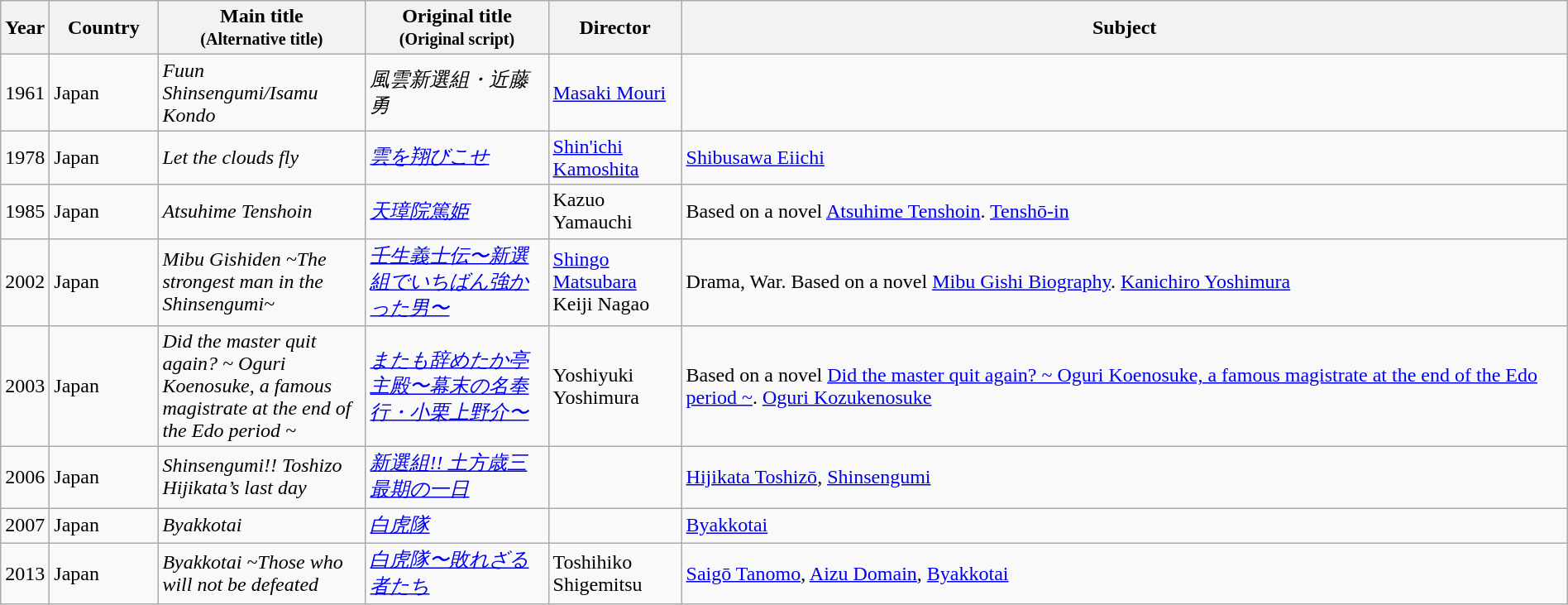<table class="wikitable sortable" style="width:100%;">
<tr>
<th>Year</th>
<th width= 80>Country</th>
<th class="unsortable" style="width:160px;">Main title<br><small>(Alternative title)</small></th>
<th class="unsortable" style="width:140px;">Original title<br><small>(Original script)</small></th>
<th width=100>Director</th>
<th class="unsortable">Subject</th>
</tr>
<tr>
<td>1961</td>
<td>Japan</td>
<td><em>Fuun Shinsengumi/Isamu Kondo</em></td>
<td><em>風雲新選組・近藤勇</em></td>
<td><a href='#'>Masaki Mouri</a></td>
<td></td>
</tr>
<tr>
<td>1978</td>
<td>Japan</td>
<td><em>Let the clouds fly</em></td>
<td><em><a href='#'>雲を翔びこせ</a></em></td>
<td><a href='#'>Shin'ichi Kamoshita</a></td>
<td><a href='#'>Shibusawa Eiichi</a></td>
</tr>
<tr>
<td>1985</td>
<td>Japan</td>
<td><em>Atsuhime Tenshoin</em></td>
<td><em><a href='#'>天璋院篤姫</a></em></td>
<td>Kazuo Yamauchi</td>
<td>Based on a novel <a href='#'>Atsuhime Tenshoin</a>. <a href='#'>Tenshō-in</a></td>
</tr>
<tr>
<td>2002</td>
<td>Japan</td>
<td><em>Mibu Gishiden ~The strongest man in the Shinsengumi~</em></td>
<td><em><a href='#'>壬生義士伝〜新選組でいちばん強かった男〜</a></em></td>
<td><a href='#'>Shingo Matsubara</a><br>Keiji Nagao</td>
<td>Drama, War. Based on a novel <a href='#'>Mibu Gishi Biography</a>. <a href='#'>Kanichiro Yoshimura</a></td>
</tr>
<tr>
<td>2003</td>
<td>Japan</td>
<td><em>Did the master quit again? ~ Oguri Koenosuke, a famous magistrate at the end of the Edo period ~</em></td>
<td><em><a href='#'>またも辞めたか亭主殿〜幕末の名奉行・小栗上野介〜</a></em></td>
<td>Yoshiyuki Yoshimura</td>
<td>Based on a novel <a href='#'>Did the master quit again? ~ Oguri Koenosuke, a famous magistrate at the end of the Edo period ~</a>. <a href='#'>Oguri Kozukenosuke</a></td>
</tr>
<tr>
<td>2006</td>
<td>Japan</td>
<td><em>Shinsengumi!! Toshizo Hijikata’s last day</em></td>
<td><em><a href='#'>新選組!! 土方歳三 最期の一日</a></em></td>
<td></td>
<td><a href='#'>Hijikata Toshizō</a>, <a href='#'>Shinsengumi</a></td>
</tr>
<tr>
<td>2007</td>
<td>Japan</td>
<td><em>Byakkotai</em></td>
<td><em><a href='#'>白虎隊</a></em></td>
<td></td>
<td><a href='#'>Byakkotai</a></td>
</tr>
<tr>
<td>2013</td>
<td>Japan</td>
<td><em>Byakkotai ~Those who will not be defeated</em></td>
<td><em><a href='#'>白虎隊〜敗れざる者たち</a></em></td>
<td>Toshihiko Shigemitsu</td>
<td><a href='#'>Saigō Tanomo</a>, <a href='#'>Aizu Domain</a>, <a href='#'>Byakkotai</a></td>
</tr>
</table>
